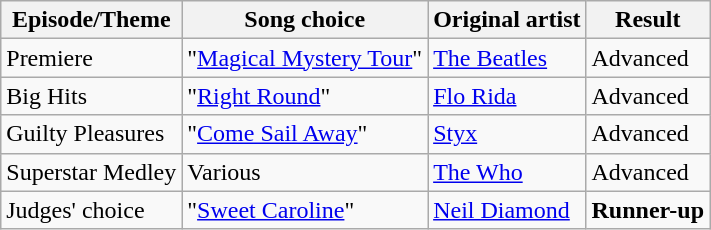<table class="wikitable">
<tr>
<th>Episode/Theme</th>
<th>Song choice</th>
<th>Original artist</th>
<th>Result</th>
</tr>
<tr>
<td>Premiere</td>
<td>"<a href='#'>Magical Mystery Tour</a>"</td>
<td><a href='#'>The Beatles</a></td>
<td>Advanced</td>
</tr>
<tr>
<td>Big Hits</td>
<td>"<a href='#'>Right Round</a>"</td>
<td><a href='#'>Flo Rida</a></td>
<td>Advanced</td>
</tr>
<tr>
<td>Guilty Pleasures</td>
<td>"<a href='#'>Come Sail Away</a>"</td>
<td><a href='#'>Styx</a></td>
<td>Advanced</td>
</tr>
<tr>
<td>Superstar Medley</td>
<td>Various</td>
<td><a href='#'>The Who</a></td>
<td>Advanced</td>
</tr>
<tr>
<td>Judges' choice</td>
<td>"<a href='#'>Sweet Caroline</a>"</td>
<td><a href='#'>Neil Diamond</a></td>
<td><strong>Runner-up</strong></td>
</tr>
</table>
